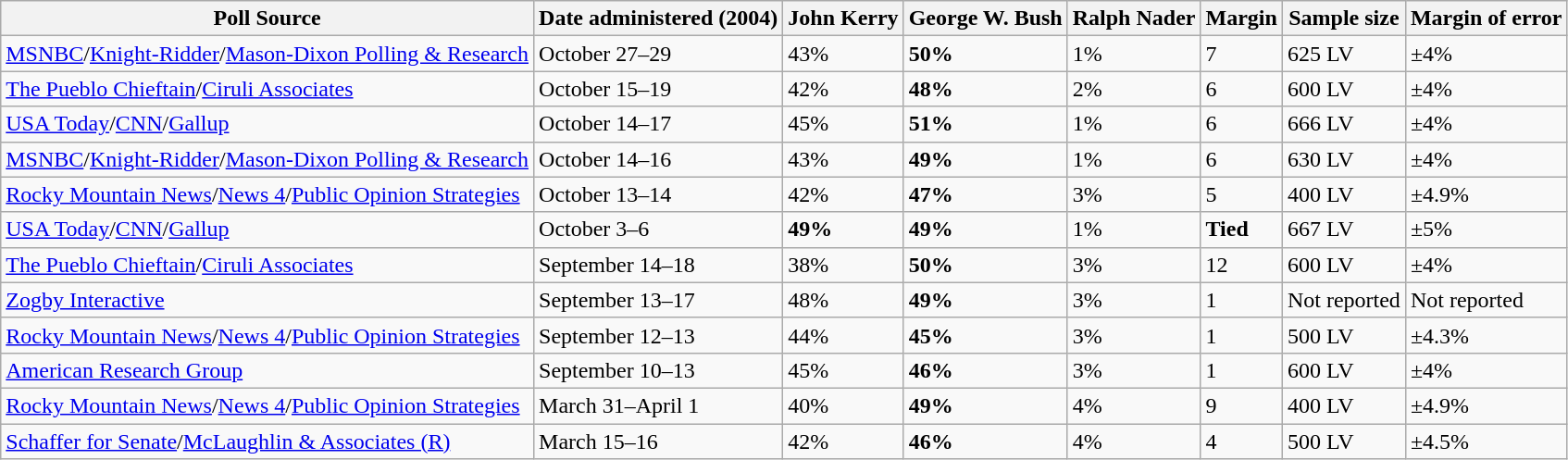<table class="wikitable">
<tr>
<th>Poll Source</th>
<th>Date administered (2004)</th>
<th>John Kerry</th>
<th>George W. Bush</th>
<th>Ralph Nader</th>
<th>Margin</th>
<th>Sample size</th>
<th>Margin of error</th>
</tr>
<tr>
<td><a href='#'>MSNBC</a>/<a href='#'>Knight-Ridder</a>/<a href='#'>Mason-Dixon Polling & Research</a></td>
<td>October 27–29</td>
<td>43%</td>
<td><strong>50%</strong></td>
<td>1%</td>
<td>7</td>
<td>625 LV</td>
<td>±4%</td>
</tr>
<tr>
<td><a href='#'>The Pueblo Chieftain</a>/<a href='#'>Ciruli Associates</a></td>
<td>October 15–19</td>
<td>42%</td>
<td><strong>48%</strong></td>
<td>2%</td>
<td>6</td>
<td>600 LV</td>
<td>±4%</td>
</tr>
<tr>
<td><a href='#'>USA Today</a>/<a href='#'>CNN</a>/<a href='#'>Gallup</a></td>
<td>October 14–17</td>
<td>45%</td>
<td><strong>51%</strong></td>
<td>1%</td>
<td>6</td>
<td>666 LV</td>
<td>±4%</td>
</tr>
<tr>
<td><a href='#'>MSNBC</a>/<a href='#'>Knight-Ridder</a>/<a href='#'>Mason-Dixon Polling & Research</a></td>
<td>October 14–16</td>
<td>43%</td>
<td><strong>49%</strong></td>
<td>1%</td>
<td>6</td>
<td>630 LV</td>
<td>±4%</td>
</tr>
<tr>
<td><a href='#'>Rocky Mountain News</a>/<a href='#'>News 4</a>/<a href='#'>Public Opinion Strategies</a></td>
<td>October 13–14</td>
<td>42%</td>
<td><strong>47%</strong></td>
<td>3%</td>
<td>5</td>
<td>400 LV</td>
<td>±4.9%</td>
</tr>
<tr>
<td><a href='#'>USA Today</a>/<a href='#'>CNN</a>/<a href='#'>Gallup</a></td>
<td>October 3–6</td>
<td><strong>49%</strong></td>
<td><strong>49%</strong></td>
<td>1%</td>
<td><strong>Tied</strong></td>
<td>667 LV</td>
<td>±5%</td>
</tr>
<tr>
<td><a href='#'>The Pueblo Chieftain</a>/<a href='#'>Ciruli Associates</a></td>
<td>September 14–18</td>
<td>38%</td>
<td><strong>50%</strong></td>
<td>3%</td>
<td>12</td>
<td>600 LV</td>
<td>±4%</td>
</tr>
<tr>
<td><a href='#'>Zogby Interactive</a></td>
<td>September 13–17</td>
<td>48%</td>
<td><strong>49%</strong></td>
<td>3%</td>
<td>1</td>
<td>Not reported</td>
<td>Not reported</td>
</tr>
<tr>
<td><a href='#'>Rocky Mountain News</a>/<a href='#'>News 4</a>/<a href='#'>Public Opinion Strategies</a></td>
<td>September 12–13</td>
<td>44%</td>
<td><strong>45%</strong></td>
<td>3%</td>
<td>1</td>
<td>500 LV</td>
<td>±4.3%</td>
</tr>
<tr>
<td><a href='#'>American Research Group</a></td>
<td>September 10–13</td>
<td>45%</td>
<td><strong>46%</strong></td>
<td>3%</td>
<td>1</td>
<td>600 LV</td>
<td>±4%</td>
</tr>
<tr>
<td><a href='#'>Rocky Mountain News</a>/<a href='#'>News 4</a>/<a href='#'>Public Opinion Strategies</a></td>
<td>March 31–April 1</td>
<td>40%</td>
<td><strong>49%</strong></td>
<td>4%</td>
<td>9</td>
<td>400 LV</td>
<td>±4.9%</td>
</tr>
<tr>
<td><a href='#'>Schaffer for Senate</a>/<a href='#'>McLaughlin & Associates (R)</a></td>
<td>March 15–16</td>
<td>42%</td>
<td><strong>46%</strong></td>
<td>4%</td>
<td>4</td>
<td>500 LV</td>
<td>±4.5%</td>
</tr>
</table>
